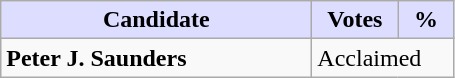<table class="wikitable">
<tr>
<th style="background:#ddf; width:200px;">Candidate</th>
<th style="background:#ddf; width:50px;">Votes</th>
<th style="background:#ddf; width:30px;">%</th>
</tr>
<tr>
<td><strong>Peter J. Saunders</strong></td>
<td colspan="2">Acclaimed</td>
</tr>
</table>
